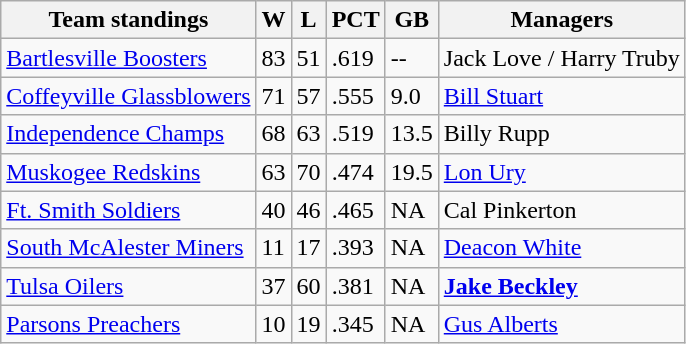<table class="wikitable">
<tr>
<th>Team standings</th>
<th>W</th>
<th>L</th>
<th>PCT</th>
<th>GB</th>
<th>Managers</th>
</tr>
<tr>
<td><a href='#'>Bartlesville Boosters</a></td>
<td>83</td>
<td>51</td>
<td>.619</td>
<td>--</td>
<td>Jack Love / Harry Truby</td>
</tr>
<tr>
<td><a href='#'>Coffeyville Glassblowers</a></td>
<td>71</td>
<td>57</td>
<td>.555</td>
<td>9.0</td>
<td><a href='#'>Bill Stuart</a></td>
</tr>
<tr>
<td><a href='#'>Independence Champs</a></td>
<td>68</td>
<td>63</td>
<td>.519</td>
<td>13.5</td>
<td>Billy Rupp</td>
</tr>
<tr>
<td><a href='#'>Muskogee Redskins</a></td>
<td>63</td>
<td>70</td>
<td>.474</td>
<td>19.5</td>
<td><a href='#'>Lon Ury</a></td>
</tr>
<tr>
<td><a href='#'>Ft. Smith Soldiers</a></td>
<td>40</td>
<td>46</td>
<td>.465</td>
<td>NA</td>
<td>Cal Pinkerton</td>
</tr>
<tr>
<td><a href='#'>South McAlester Miners</a></td>
<td>11</td>
<td>17</td>
<td>.393</td>
<td>NA</td>
<td><a href='#'>Deacon White</a></td>
</tr>
<tr>
<td><a href='#'>Tulsa Oilers</a></td>
<td>37</td>
<td>60</td>
<td>.381</td>
<td>NA</td>
<td><strong><a href='#'>Jake Beckley</a></strong></td>
</tr>
<tr>
<td><a href='#'>Parsons Preachers</a></td>
<td>10</td>
<td>19</td>
<td>.345</td>
<td>NA</td>
<td><a href='#'>Gus Alberts</a></td>
</tr>
</table>
